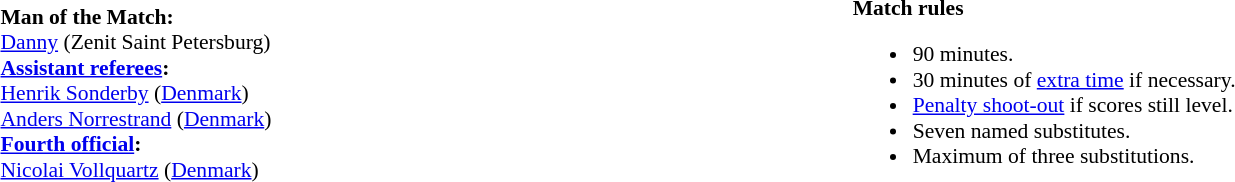<table width=100% style="font-size: 90%">
<tr>
<td><br><strong>Man of the Match:</strong>
<br><a href='#'>Danny</a> (Zenit Saint Petersburg)<br><strong><a href='#'>Assistant referees</a>:</strong>
<br><a href='#'>Henrik Sonderby</a> (<a href='#'>Denmark</a>)
<br><a href='#'>Anders Norrestrand</a> (<a href='#'>Denmark</a>)
<br><strong><a href='#'>Fourth official</a>:</strong>
<br><a href='#'>Nicolai Vollquartz</a> (<a href='#'>Denmark</a>)</td>
<td width=55% valign=top><br><strong>Match rules</strong><ul><li>90 minutes.</li><li>30 minutes of <a href='#'>extra time</a> if necessary.</li><li><a href='#'>Penalty shoot-out</a> if scores still level.</li><li>Seven named substitutes.</li><li>Maximum of three substitutions.</li></ul></td>
</tr>
</table>
